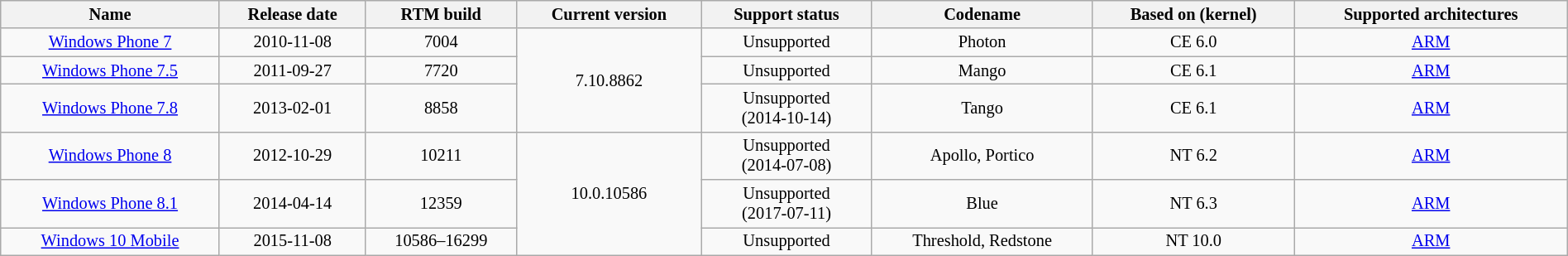<table class="wikitable sortable" style=font-size:85%;text-align:center;width:100%>
<tr>
<th>Name</th>
<th>Release date</th>
<th>RTM build</th>
<th>Current version</th>
<th>Support status</th>
<th>Codename</th>
<th>Based on (kernel)</th>
<th>Supported architectures</th>
</tr>
<tr>
<td><a href='#'>Windows Phone 7</a></td>
<td>2010-11-08</td>
<td>7004</td>
<td rowspan=3>7.10.8862</td>
<td>Unsupported</td>
<td>Photon</td>
<td>CE 6.0</td>
<td><a href='#'>ARM</a></td>
</tr>
<tr>
<td><a href='#'>Windows Phone 7.5</a></td>
<td>2011-09-27</td>
<td>7720</td>
<td>Unsupported</td>
<td>Mango</td>
<td>CE 6.1</td>
<td><a href='#'>ARM</a></td>
</tr>
<tr>
<td><a href='#'>Windows Phone 7.8</a></td>
<td>2013-02-01</td>
<td>8858</td>
<td>Unsupported<br>(2014-10-14)</td>
<td>Tango</td>
<td>CE 6.1</td>
<td><a href='#'>ARM</a></td>
</tr>
<tr>
<td><a href='#'>Windows Phone 8</a></td>
<td>2012-10-29</td>
<td>10211</td>
<td rowspan=3>10.0.10586</td>
<td>Unsupported<br>(2014-07-08)</td>
<td>Apollo, Portico</td>
<td>NT 6.2</td>
<td><a href='#'>ARM</a></td>
</tr>
<tr>
<td><a href='#'>Windows Phone 8.1</a></td>
<td>2014-04-14</td>
<td>12359</td>
<td>Unsupported<br>(2017-07-11)</td>
<td>Blue</td>
<td>NT 6.3</td>
<td><a href='#'>ARM</a></td>
</tr>
<tr>
<td><a href='#'>Windows 10 Mobile</a></td>
<td>2015-11-08</td>
<td>10586–16299</td>
<td>Unsupported</td>
<td>Threshold, Redstone</td>
<td>NT 10.0</td>
<td><a href='#'>ARM</a></td>
</tr>
</table>
